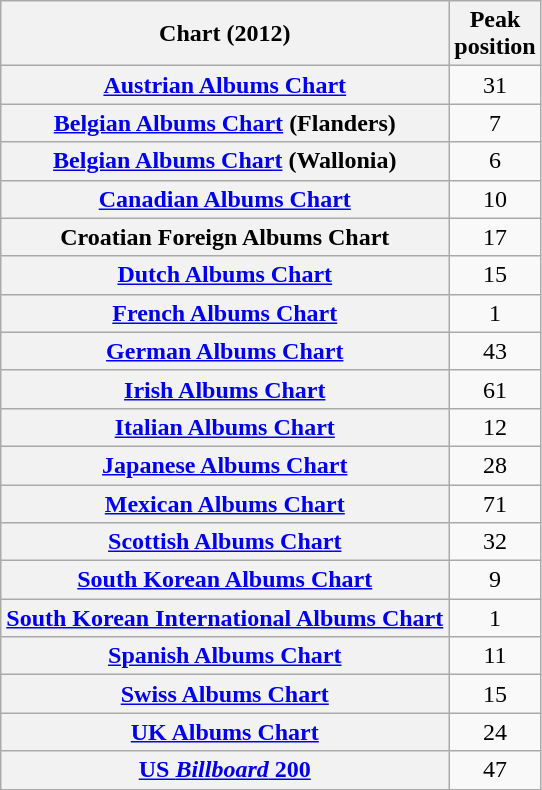<table class="wikitable sortable plainrowheaders">
<tr>
<th>Chart (2012)</th>
<th>Peak<br>position</th>
</tr>
<tr>
<th scope="row"><a href='#'>Austrian Albums Chart</a></th>
<td style="text-align:center;">31</td>
</tr>
<tr>
<th scope="row"><a href='#'>Belgian Albums Chart</a> (Flanders)</th>
<td style="text-align:center;">7</td>
</tr>
<tr>
<th scope="row"><a href='#'>Belgian Albums Chart</a> (Wallonia)</th>
<td style="text-align:center;">6</td>
</tr>
<tr>
<th scope="row"><a href='#'>Canadian Albums Chart</a></th>
<td style="text-align:center;">10</td>
</tr>
<tr>
<th scope="row">Croatian Foreign Albums Chart</th>
<td style="text-align:center;">17</td>
</tr>
<tr>
<th scope="row"><a href='#'>Dutch Albums Chart</a></th>
<td style="text-align:center;">15</td>
</tr>
<tr>
<th scope="row"><a href='#'>French Albums Chart</a></th>
<td style="text-align:center;">1</td>
</tr>
<tr>
<th scope="row"><a href='#'>German Albums Chart</a></th>
<td style="text-align:center;">43</td>
</tr>
<tr>
<th scope="row"><a href='#'>Irish Albums Chart</a></th>
<td style="text-align:center;">61</td>
</tr>
<tr>
<th scope="row"><a href='#'>Italian Albums Chart</a></th>
<td style="text-align:center;">12</td>
</tr>
<tr>
<th scope="row"><a href='#'>Japanese Albums Chart</a></th>
<td style="text-align:center;">28</td>
</tr>
<tr>
<th scope="row"><a href='#'>Mexican Albums Chart</a></th>
<td style="text-align:center;">71</td>
</tr>
<tr>
<th scope="row"><a href='#'>Scottish Albums Chart</a></th>
<td style="text-align:center;">32</td>
</tr>
<tr>
<th scope="row"><a href='#'>South Korean Albums Chart</a></th>
<td style="text-align:center;">9</td>
</tr>
<tr>
<th scope="row"><a href='#'>South Korean International Albums Chart</a></th>
<td style="text-align:center;">1</td>
</tr>
<tr>
<th scope="row"><a href='#'>Spanish Albums Chart</a></th>
<td style="text-align:center;">11</td>
</tr>
<tr>
<th scope="row"><a href='#'>Swiss Albums Chart</a></th>
<td style="text-align:center;">15</td>
</tr>
<tr>
<th scope="row"><a href='#'>UK Albums Chart</a></th>
<td style="text-align:center;">24</td>
</tr>
<tr>
<th scope="row"><a href='#'>US <em>Billboard</em> 200</a></th>
<td style="text-align:center;">47</td>
</tr>
</table>
